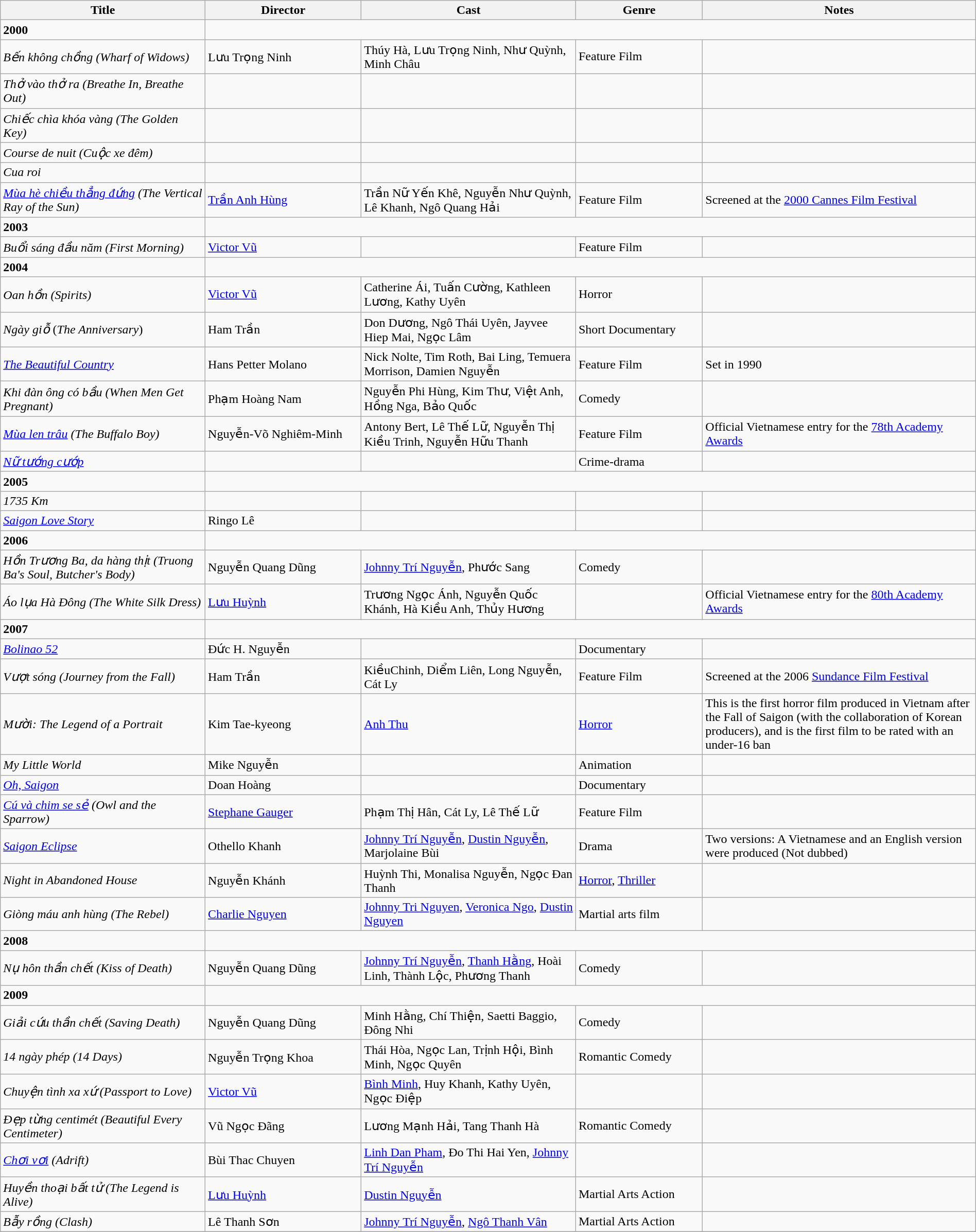<table class="wikitable" width= "100%">
<tr>
<th width=21%>Title</th>
<th width=16%>Director</th>
<th width=22%>Cast</th>
<th width=13%>Genre</th>
<th width=28%>Notes</th>
</tr>
<tr>
<td><strong>2000</strong></td>
</tr>
<tr>
<td><em>Bến không chồng (Wharf of Widows)</em></td>
<td>Lưu Trọng Ninh</td>
<td>Thúy Hà, Lưu Trọng Ninh, Như Quỳnh, Minh Châu</td>
<td>Feature Film</td>
<td></td>
</tr>
<tr>
<td><em>Thở vào thở ra (Breathe In, Breathe Out)</em></td>
<td></td>
<td></td>
<td></td>
<td></td>
</tr>
<tr>
<td><em>Chiếc chìa khóa vàng (The Golden Key)</em></td>
<td></td>
<td></td>
<td></td>
<td></td>
</tr>
<tr>
<td><em>Course de nuit (Cuộc xe đêm)</em></td>
<td></td>
<td></td>
<td></td>
<td></td>
</tr>
<tr>
<td><em>Cua roi</em></td>
<td></td>
<td></td>
<td></td>
<td></td>
</tr>
<tr>
<td><em><a href='#'>Mùa hè chiều thẳng đứng</a> (The Vertical Ray of the Sun)</em></td>
<td><a href='#'>Trần Anh Hùng</a></td>
<td>Trần Nữ Yến Khê, Nguyễn Như Quỳnh, Lê Khanh, Ngô Quang Hải</td>
<td>Feature Film</td>
<td>Screened at the <a href='#'>2000 Cannes Film Festival</a></td>
</tr>
<tr>
<td><strong>2003</strong></td>
</tr>
<tr>
<td><em>Buổi sáng đầu năm (First Morning)</em></td>
<td><a href='#'>Victor Vũ</a></td>
<td></td>
<td>Feature Film</td>
<td></td>
</tr>
<tr>
<td><strong>2004</strong></td>
</tr>
<tr>
<td><em>Oan hồn (Spirits)</em></td>
<td><a href='#'>Victor Vũ</a></td>
<td>Catherine Ái, Tuấn Cường, Kathleen Lương, Kathy Uyên</td>
<td>Horror</td>
<td></td>
</tr>
<tr>
<td><em>Ngày giỗ</em> (<em>The Anniversary</em>)</td>
<td>Ham Trần</td>
<td>Don Dương, Ngô Thái Uyên, Jayvee Hiep Mai, Ngọc Lâm</td>
<td>Short Documentary</td>
<td></td>
</tr>
<tr>
<td><em><a href='#'>The Beautiful Country</a></em></td>
<td>Hans Petter Molano</td>
<td>Nick Nolte, Tim Roth, Bai Ling, Temuera Morrison, Damien Nguyễn</td>
<td>Feature Film</td>
<td>Set in 1990</td>
</tr>
<tr>
<td><em>Khi đàn ông có bầu (When Men Get Pregnant)</em></td>
<td>Phạm Hoàng Nam</td>
<td>Nguyễn Phi Hùng, Kim Thư, Việt Anh, Hồng Nga, Bảo Quốc</td>
<td>Comedy</td>
<td></td>
</tr>
<tr>
<td><em><a href='#'>Mùa len trâu</a> (The Buffalo Boy)</em></td>
<td>Nguyễn-Võ Nghiêm-Minh</td>
<td>Antony Bert, Lê Thế Lữ, Nguyễn Thị Kiều Trinh,  Nguyễn Hữu Thanh</td>
<td>Feature Film</td>
<td>Official Vietnamese entry for the <a href='#'>78th Academy Awards</a></td>
</tr>
<tr>
<td><em><a href='#'>Nữ tướng cướp</a></em></td>
<td></td>
<td></td>
<td>Crime-drama</td>
<td></td>
</tr>
<tr>
<td><strong>2005</strong></td>
</tr>
<tr>
<td><em>1735 Km</em></td>
<td></td>
<td></td>
<td></td>
<td></td>
</tr>
<tr>
<td><em><a href='#'>Saigon Love Story</a></em></td>
<td>Ringo Lê</td>
<td></td>
<td></td>
<td></td>
</tr>
<tr>
<td><strong>2006</strong></td>
</tr>
<tr>
<td><em>Hồn Trương Ba, da hàng thịt (Truong Ba's Soul, Butcher's Body)</em></td>
<td>Nguyễn Quang Dũng</td>
<td><a href='#'>Johnny Trí Nguyễn</a>, Phước Sang</td>
<td>Comedy</td>
<td></td>
</tr>
<tr>
<td><em>Áo lụa Hà Ðông (The White Silk Dress)</em></td>
<td><a href='#'>Lưu Huỳnh</a></td>
<td>Trương Ngọc Ánh, Nguyễn Quốc Khánh, Hà Kiều Anh, Thủy Hương</td>
<td></td>
<td>Official Vietnamese entry for the <a href='#'>80th Academy Awards</a></td>
</tr>
<tr>
<td><strong>2007</strong></td>
</tr>
<tr>
<td><em><a href='#'>Bolinao 52</a></em></td>
<td>Ðức H. Nguyễn</td>
<td></td>
<td>Documentary</td>
<td></td>
</tr>
<tr>
<td><em>Vượt sóng (Journey from the Fall)</em></td>
<td>Ham Trần</td>
<td>KiềuChinh, Diểm Liên, Long Nguyễn, Cát Ly</td>
<td>Feature Film</td>
<td>Screened at the 2006 <a href='#'>Sundance Film Festival</a></td>
</tr>
<tr>
<td><em>Mười: The Legend of a Portrait</em></td>
<td>Kim Tae-kyeong</td>
<td><a href='#'>Anh Thu</a></td>
<td><a href='#'>Horror</a></td>
<td>This is the first horror film produced in Vietnam after the Fall of Saigon (with the collaboration of Korean producers), and is the first film to be rated with an under-16 ban</td>
</tr>
<tr>
<td><em>My Little World</em></td>
<td>Mike Nguyễn</td>
<td></td>
<td>Animation</td>
<td></td>
</tr>
<tr>
<td><em><a href='#'>Oh, Saigon</a></em></td>
<td>Doan Hoàng</td>
<td></td>
<td>Documentary</td>
<td></td>
</tr>
<tr>
<td><em><a href='#'>Cú và chim se sẻ</a> (Owl and the Sparrow)</em></td>
<td><a href='#'>Stephane Gauger</a></td>
<td>Phạm Thị Hân, Cát Ly, Lê Thế Lữ</td>
<td>Feature Film</td>
<td></td>
</tr>
<tr>
<td><em><a href='#'>Saigon Eclipse</a></em></td>
<td>Othello Khanh</td>
<td><a href='#'>Johnny Trí Nguyễn</a>, <a href='#'>Dustin Nguyễn</a>, Marjolaine Bùi</td>
<td>Drama</td>
<td>Two versions: A Vietnamese and an English version were produced (Not dubbed)</td>
</tr>
<tr>
<td><em>Night in Abandoned House</em></td>
<td>Nguyễn Khánh</td>
<td>Huỳnh Thi, Monalisa Nguyễn, Ngọc Ðan Thanh</td>
<td><a href='#'>Horror</a>, <a href='#'>Thriller</a></td>
<td></td>
</tr>
<tr>
<td><em>Giòng máu anh hùng (The Rebel)</em></td>
<td><a href='#'>Charlie Nguyen</a></td>
<td><a href='#'>Johnny Tri Nguyen</a>, <a href='#'>Veronica Ngo</a>, <a href='#'>Dustin Nguyen</a></td>
<td>Martial arts film</td>
<td></td>
</tr>
<tr>
<td><strong>2008</strong></td>
</tr>
<tr>
<td><em>Nụ hôn thần chết (Kiss of Death)</em></td>
<td>Nguyễn Quang Dũng</td>
<td><a href='#'>Johnny Trí Nguyễn</a>, <a href='#'>Thanh Hằng</a>, Hoài Linh, Thành Lộc, Phương Thanh</td>
<td>Comedy</td>
<td></td>
</tr>
<tr>
<td><strong>2009</strong></td>
</tr>
<tr>
<td><em>Giải cứu thần chết (Saving Death)</em></td>
<td>Nguyễn Quang Dũng</td>
<td>Minh Hằng, Chí Thiện, Saetti Baggio, Đông Nhi</td>
<td>Comedy</td>
<td></td>
</tr>
<tr>
<td><em>14 ngày phép (14 Days)</em></td>
<td>Nguyễn Trọng Khoa</td>
<td>Thái Hòa, Ngọc Lan, Trịnh Hội, Bình Minh, Ngọc Quyên</td>
<td>Romantic Comedy</td>
<td></td>
</tr>
<tr>
<td><em>Chuyện tình xa xứ (Passport to Love)</em></td>
<td><a href='#'>Victor Vũ</a></td>
<td><a href='#'>Bình Minh</a>, Huy Khanh, Kathy Uyên, Ngọc Ðiệp</td>
<td></td>
<td></td>
</tr>
<tr>
<td><em>Đẹp từng centimét (Beautiful Every Centimeter)</em></td>
<td>Vũ Ngọc Đãng</td>
<td>Lương Mạnh Hải, Tang Thanh Hà</td>
<td>Romantic Comedy</td>
<td></td>
</tr>
<tr>
<td><em><a href='#'>Chơi vơi</a> (Adrift)</em></td>
<td>Bùi Thac Chuyen</td>
<td><a href='#'>Linh Dan Pham</a>, Đo Thi Hai Yen, <a href='#'>Johnny Trí Nguyễn</a></td>
<td></td>
<td></td>
</tr>
<tr>
<td><em>Huyền thoại bất tử (The Legend is Alive)</em></td>
<td><a href='#'>Lưu Huỳnh</a></td>
<td><a href='#'>Dustin Nguyễn</a></td>
<td>Martial Arts Action</td>
<td></td>
</tr>
<tr>
<td><em>Bẫy rồng (Clash)</em></td>
<td>Lê Thanh Sơn</td>
<td><a href='#'>Johnny Trí Nguyễn</a>, <a href='#'>Ngô Thanh Vân</a></td>
<td>Martial Arts Action</td>
<td></td>
</tr>
<tr>
</tr>
</table>
